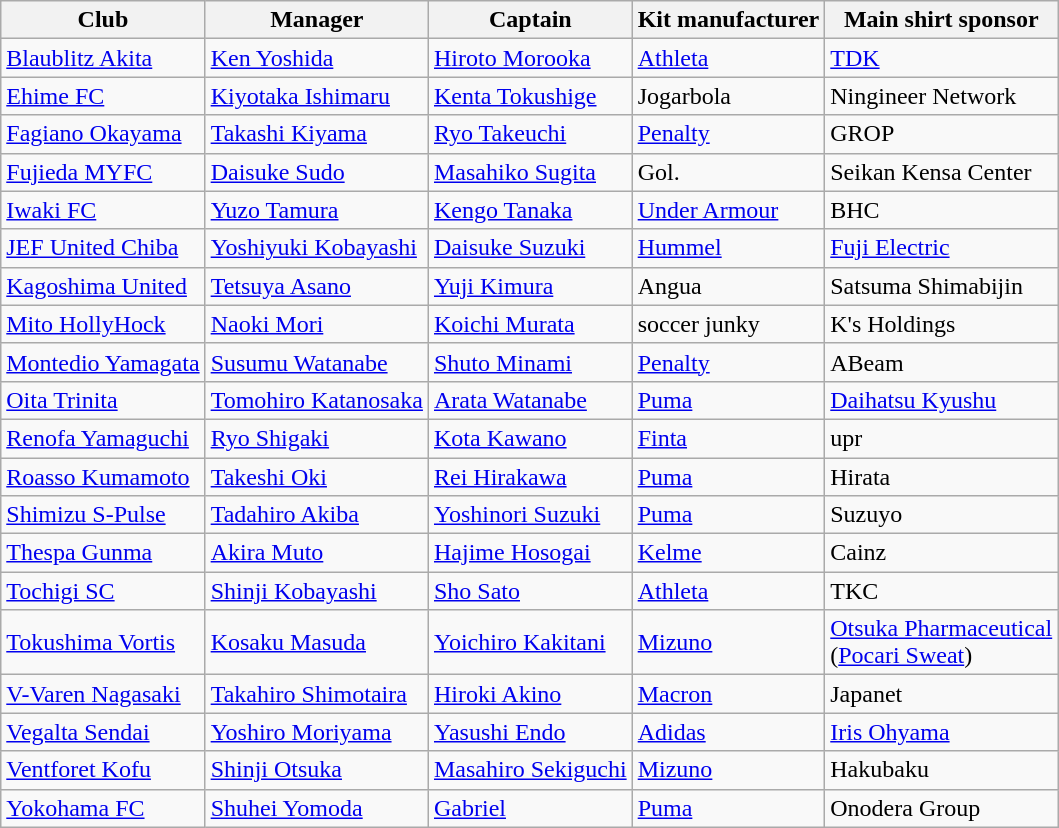<table class="wikitable sortable">
<tr>
<th>Club</th>
<th>Manager</th>
<th>Captain</th>
<th>Kit manufacturer</th>
<th>Main shirt sponsor</th>
</tr>
<tr>
<td><a href='#'>Blaublitz Akita</a></td>
<td> <a href='#'>Ken Yoshida</a></td>
<td> <a href='#'>Hiroto Morooka</a></td>
<td> <a href='#'>Athleta</a></td>
<td><a href='#'>TDK</a></td>
</tr>
<tr>
<td><a href='#'>Ehime FC</a></td>
<td> <a href='#'>Kiyotaka Ishimaru</a></td>
<td> <a href='#'>Kenta Tokushige</a></td>
<td> Jogarbola</td>
<td>Ningineer Network</td>
</tr>
<tr>
<td><a href='#'>Fagiano Okayama</a></td>
<td> <a href='#'>Takashi Kiyama</a></td>
<td> <a href='#'>Ryo Takeuchi</a></td>
<td> <a href='#'>Penalty</a></td>
<td>GROP</td>
</tr>
<tr>
<td><a href='#'>Fujieda MYFC</a></td>
<td> <a href='#'>Daisuke Sudo</a></td>
<td> <a href='#'>Masahiko Sugita</a></td>
<td> Gol.</td>
<td>Seikan Kensa Center</td>
</tr>
<tr>
<td><a href='#'>Iwaki FC</a></td>
<td> <a href='#'>Yuzo Tamura</a></td>
<td> <a href='#'>Kengo Tanaka</a></td>
<td> <a href='#'>Under Armour</a></td>
<td>BHC</td>
</tr>
<tr>
<td><a href='#'>JEF United Chiba</a></td>
<td> <a href='#'>Yoshiyuki Kobayashi</a></td>
<td> <a href='#'>Daisuke Suzuki</a></td>
<td> <a href='#'>Hummel</a></td>
<td><a href='#'>Fuji Electric</a></td>
</tr>
<tr>
<td><a href='#'>Kagoshima United</a></td>
<td> <a href='#'>Tetsuya Asano</a></td>
<td> <a href='#'>Yuji Kimura</a></td>
<td> Angua</td>
<td>Satsuma Shimabijin</td>
</tr>
<tr>
<td><a href='#'>Mito HollyHock</a></td>
<td> <a href='#'>Naoki Mori</a></td>
<td> <a href='#'>Koichi Murata</a></td>
<td> soccer junky</td>
<td>K's Holdings</td>
</tr>
<tr>
<td><a href='#'>Montedio Yamagata</a></td>
<td> <a href='#'>Susumu Watanabe</a></td>
<td> <a href='#'>Shuto Minami</a></td>
<td> <a href='#'>Penalty</a></td>
<td>ABeam</td>
</tr>
<tr>
<td><a href='#'>Oita Trinita</a></td>
<td> <a href='#'>Tomohiro Katanosaka</a></td>
<td> <a href='#'>Arata Watanabe</a></td>
<td> <a href='#'>Puma</a></td>
<td><a href='#'>Daihatsu Kyushu</a></td>
</tr>
<tr>
<td><a href='#'>Renofa Yamaguchi</a></td>
<td> <a href='#'>Ryo Shigaki</a></td>
<td> <a href='#'>Kota Kawano</a></td>
<td> <a href='#'>Finta</a></td>
<td>upr</td>
</tr>
<tr>
<td><a href='#'>Roasso Kumamoto</a></td>
<td> <a href='#'>Takeshi Oki</a></td>
<td> <a href='#'>Rei Hirakawa</a></td>
<td> <a href='#'>Puma</a></td>
<td>Hirata</td>
</tr>
<tr>
<td><a href='#'>Shimizu S-Pulse</a></td>
<td> <a href='#'>Tadahiro Akiba</a></td>
<td> <a href='#'>Yoshinori Suzuki</a></td>
<td> <a href='#'>Puma</a></td>
<td>Suzuyo</td>
</tr>
<tr>
<td><a href='#'>Thespa Gunma</a></td>
<td> <a href='#'>Akira Muto</a></td>
<td> <a href='#'>Hajime Hosogai</a></td>
<td> <a href='#'>Kelme</a></td>
<td>Cainz</td>
</tr>
<tr>
<td><a href='#'>Tochigi SC</a></td>
<td> <a href='#'>Shinji Kobayashi</a></td>
<td> <a href='#'>Sho Sato</a></td>
<td> <a href='#'>Athleta</a></td>
<td>TKC</td>
</tr>
<tr>
<td><a href='#'>Tokushima Vortis</a></td>
<td> <a href='#'>Kosaku Masuda</a></td>
<td> <a href='#'>Yoichiro Kakitani</a></td>
<td> <a href='#'>Mizuno</a></td>
<td><a href='#'>Otsuka Pharmaceutical</a><br>(<a href='#'>Pocari Sweat</a>)</td>
</tr>
<tr>
<td><a href='#'>V-Varen Nagasaki</a></td>
<td> <a href='#'>Takahiro Shimotaira</a></td>
<td> <a href='#'>Hiroki Akino</a></td>
<td> <a href='#'>Macron</a></td>
<td>Japanet</td>
</tr>
<tr>
<td><a href='#'>Vegalta Sendai</a></td>
<td> <a href='#'>Yoshiro Moriyama</a></td>
<td> <a href='#'>Yasushi Endo</a></td>
<td> <a href='#'>Adidas</a></td>
<td><a href='#'>Iris Ohyama</a></td>
</tr>
<tr>
<td><a href='#'>Ventforet Kofu</a></td>
<td> <a href='#'>Shinji Otsuka</a></td>
<td> <a href='#'>Masahiro Sekiguchi</a></td>
<td> <a href='#'>Mizuno</a></td>
<td>Hakubaku</td>
</tr>
<tr>
<td><a href='#'>Yokohama FC</a></td>
<td> <a href='#'>Shuhei Yomoda</a></td>
<td> <a href='#'>Gabriel</a></td>
<td> <a href='#'>Puma</a></td>
<td>Onodera Group</td>
</tr>
</table>
